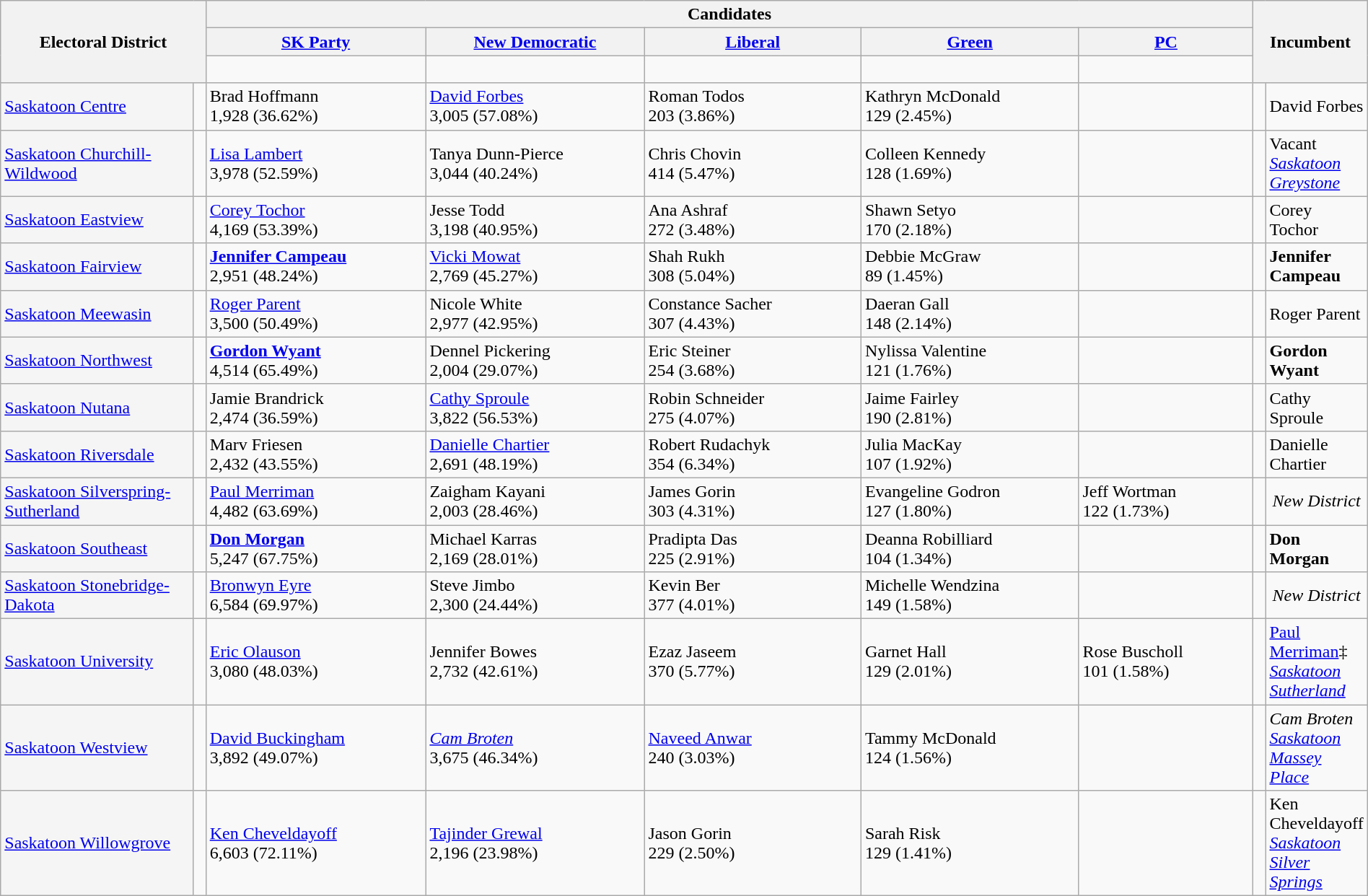<table class="wikitable" style="width:100%;">
<tr>
<th style="width:16%;" rowspan="3" colspan="2">Electoral District</th>
<th colspan=5>Candidates</th>
<th style="width:14%;" rowspan="3" colspan="2">Incumbent</th>
</tr>
<tr>
<th style="width:17.5%;"><a href='#'>SK Party</a></th>
<th style="width:17.5%;"><a href='#'>New Democratic</a></th>
<th style="width:17.5%;"><a href='#'>Liberal</a></th>
<th style="width:17.5%;"><a href='#'>Green</a></th>
<th style="width:17.5%;"><a href='#'>PC</a></th>
</tr>
<tr>
<td width=17.5% > </td>
<td width=17.5% > </td>
<td width=17.5% > </td>
<td width=17.5% > </td>
<td width=17.5% > </td>
</tr>
<tr>
<td style="background:whitesmoke;"><a href='#'>Saskatoon Centre</a></td>
<td> </td>
<td>Brad Hoffmann<br>1,928 (36.62%)</td>
<td><a href='#'>David Forbes</a><br>3,005 (57.08%)</td>
<td>Roman Todos<br>203 (3.86%)</td>
<td>Kathryn McDonald<br>129 (2.45%)</td>
<td></td>
<td> </td>
<td>David Forbes</td>
</tr>
<tr>
<td style="background:whitesmoke;"><a href='#'>Saskatoon Churchill-Wildwood</a></td>
<td> </td>
<td><a href='#'>Lisa Lambert</a><br>3,978 (52.59%)</td>
<td>Tanya Dunn-Pierce<br>3,044 (40.24%)</td>
<td>Chris Chovin<br>414 (5.47%)</td>
<td>Colleen Kennedy<br>128 (1.69%)</td>
<td></td>
<td></td>
<td>Vacant <br><span><em><a href='#'>Saskatoon Greystone</a></em></span></td>
</tr>
<tr>
<td style="background:whitesmoke;"><a href='#'>Saskatoon Eastview</a></td>
<td> </td>
<td><a href='#'>Corey Tochor</a><br>4,169 (53.39%)</td>
<td>Jesse Todd<br>3,198 (40.95%)</td>
<td>Ana Ashraf<br>272 (3.48%)</td>
<td>Shawn Setyo<br>170 (2.18%)</td>
<td></td>
<td> </td>
<td>Corey Tochor</td>
</tr>
<tr>
<td style="background:whitesmoke;"><a href='#'>Saskatoon Fairview</a></td>
<td> </td>
<td><strong><a href='#'>Jennifer Campeau</a></strong><br>2,951 (48.24%)</td>
<td><a href='#'>Vicki Mowat</a><br>2,769 (45.27%)</td>
<td>Shah Rukh<br>308 (5.04%)</td>
<td>Debbie McGraw<br>89 (1.45%)</td>
<td></td>
<td> </td>
<td><strong>Jennifer Campeau</strong></td>
</tr>
<tr>
<td style="background:whitesmoke;"><a href='#'>Saskatoon Meewasin</a></td>
<td> </td>
<td><a href='#'>Roger Parent</a><br>3,500 (50.49%)</td>
<td>Nicole White<br>2,977 (42.95%)</td>
<td>Constance Sacher<br>307 (4.43%)</td>
<td>Daeran Gall<br>148 (2.14%)</td>
<td></td>
<td> </td>
<td>Roger Parent</td>
</tr>
<tr>
<td style="background:whitesmoke;"><a href='#'>Saskatoon Northwest</a></td>
<td> </td>
<td><strong><a href='#'>Gordon Wyant</a></strong><br>4,514 (65.49%)</td>
<td>Dennel Pickering<br>2,004 (29.07%)</td>
<td>Eric Steiner<br>254 (3.68%)</td>
<td>Nylissa Valentine<br>121 (1.76%)</td>
<td></td>
<td> </td>
<td><strong>Gordon Wyant</strong></td>
</tr>
<tr>
<td style="background:whitesmoke;"><a href='#'>Saskatoon Nutana</a></td>
<td> </td>
<td>Jamie Brandrick<br>2,474 (36.59%)</td>
<td><a href='#'>Cathy Sproule</a><br>3,822 (56.53%)</td>
<td>Robin Schneider<br>275 (4.07%)</td>
<td>Jaime Fairley<br>190 (2.81%)</td>
<td></td>
<td> </td>
<td>Cathy Sproule</td>
</tr>
<tr>
<td style="background:whitesmoke;"><a href='#'>Saskatoon Riversdale</a></td>
<td> </td>
<td>Marv Friesen<br>2,432 (43.55%)</td>
<td><a href='#'>Danielle Chartier</a><br>2,691 (48.19%)</td>
<td>Robert Rudachyk<br>354 (6.34%)</td>
<td>Julia MacKay<br>107 (1.92%)</td>
<td></td>
<td> </td>
<td>Danielle Chartier</td>
</tr>
<tr>
<td style="background:whitesmoke;"><a href='#'>Saskatoon Silverspring-Sutherland</a></td>
<td> </td>
<td><a href='#'>Paul Merriman</a><br>4,482 (63.69%)</td>
<td>Zaigham Kayani<br>2,003 (28.46%)</td>
<td>James Gorin<br>303 (4.31%)</td>
<td>Evangeline Godron<br>127 (1.80%)</td>
<td>Jeff Wortman<br>122 (1.73%)</td>
<td> </td>
<td style="text-align:center;" colspan=2><em>New District</em></td>
</tr>
<tr>
<td style="background:whitesmoke;"><a href='#'>Saskatoon Southeast</a></td>
<td> </td>
<td><strong><a href='#'>Don Morgan</a></strong><br>5,247 (67.75%)</td>
<td>Michael Karras<br>2,169 (28.01%)</td>
<td>Pradipta Das<br>225 (2.91%)</td>
<td>Deanna Robilliard<br>104 (1.34%)</td>
<td></td>
<td> </td>
<td><strong>Don Morgan</strong></td>
</tr>
<tr>
<td style="background:whitesmoke;"><a href='#'>Saskatoon Stonebridge-Dakota</a></td>
<td> </td>
<td><a href='#'>Bronwyn Eyre</a><br>6,584 (69.97%)</td>
<td>Steve Jimbo<br>2,300 (24.44%)</td>
<td>Kevin Ber<br>377 (4.01%)</td>
<td>Michelle Wendzina<br>149 (1.58%)</td>
<td></td>
<td> </td>
<td style="text-align:center;" colspan=2><em>New District</em></td>
</tr>
<tr>
<td style="background:whitesmoke;"><a href='#'>Saskatoon University</a></td>
<td> </td>
<td><a href='#'>Eric Olauson</a><br>3,080 (48.03%)</td>
<td>Jennifer Bowes<br>2,732 (42.61%)</td>
<td>Ezaz Jaseem<br>370 (5.77%)</td>
<td>Garnet Hall<br>129 (2.01%)</td>
<td>Rose Buscholl<br>101 (1.58%)</td>
<td> </td>
<td><a href='#'>Paul Merriman</a>‡ <br><span><em><a href='#'>Saskatoon Sutherland</a></em></span></td>
</tr>
<tr>
<td style="background:whitesmoke;"><a href='#'>Saskatoon Westview</a></td>
<td> </td>
<td><a href='#'>David Buckingham</a><br>3,892 (49.07%)</td>
<td><em><a href='#'>Cam Broten</a></em><br>3,675 (46.34%)</td>
<td><a href='#'>Naveed Anwar</a><br>240 (3.03%)</td>
<td>Tammy McDonald<br>124 (1.56%)</td>
<td></td>
<td> </td>
<td><em>Cam Broten</em><br><span><em><a href='#'>Saskatoon Massey Place</a></em></span></td>
</tr>
<tr>
<td style="background:whitesmoke;"><a href='#'>Saskatoon Willowgrove</a></td>
<td> </td>
<td><a href='#'>Ken Cheveldayoff</a><br>6,603 (72.11%)</td>
<td><a href='#'>Tajinder Grewal</a><br>2,196 (23.98%)</td>
<td>Jason Gorin<br>229 (2.50%)</td>
<td>Sarah Risk<br>129 (1.41%)</td>
<td></td>
<td> </td>
<td>Ken Cheveldayoff <br><span><em><a href='#'>Saskatoon Silver Springs</a></em></span></td>
</tr>
</table>
